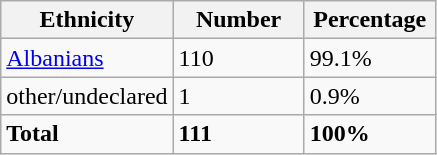<table class="wikitable">
<tr>
<th width="100px">Ethnicity</th>
<th width="80px">Number</th>
<th width="80px">Percentage</th>
</tr>
<tr>
<td><a href='#'>Albanians</a></td>
<td>110</td>
<td>99.1%</td>
</tr>
<tr>
<td>other/undeclared</td>
<td>1</td>
<td>0.9%</td>
</tr>
<tr>
<td><strong>Total</strong></td>
<td><strong>111</strong></td>
<td><strong>100%</strong></td>
</tr>
</table>
